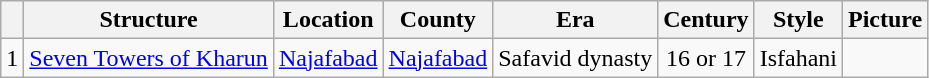<table class="sortable wikitable">
<tr>
<th></th>
<th>Structure</th>
<th>Location</th>
<th>County</th>
<th>Era</th>
<th>Century</th>
<th>Style</th>
<th>Picture</th>
</tr>
<tr>
<td>1</td>
<td><a href='#'>Seven Towers of Kharun</a></td>
<td><a href='#'>Najafabad</a></td>
<td><a href='#'>Najafabad</a></td>
<td>Safavid dynasty</td>
<td align="center">16 or 17</td>
<td>Isfahani</td>
<td></td>
</tr>
</table>
